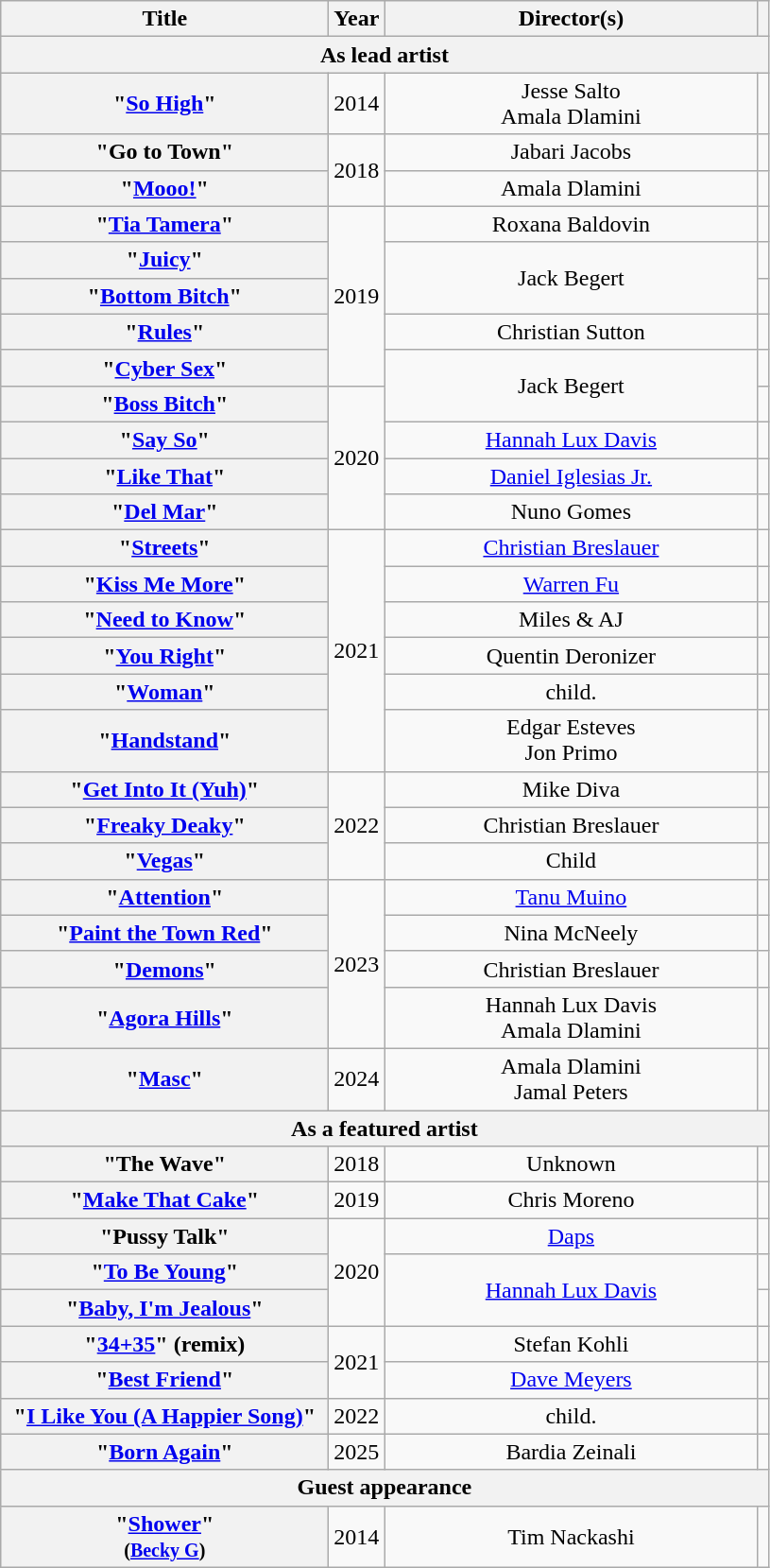<table class="wikitable plainrowheaders" style="text-align:center;">
<tr>
<th scope="col" style="width:14em;">Title</th>
<th scope="col">Year</th>
<th scope="col" style="width:16em;">Director(s)</th>
<th scope="col"></th>
</tr>
<tr>
<th scope="col" colspan="4">As lead artist</th>
</tr>
<tr>
<th scope="row">"<a href='#'>So High</a>"</th>
<td>2014</td>
<td>Jesse Salto<br> Amala Dlamini</td>
<td></td>
</tr>
<tr>
<th scope="row">"Go to Town"</th>
<td rowspan="2">2018</td>
<td>Jabari Jacobs</td>
<td></td>
</tr>
<tr>
<th scope="row">"<a href='#'>Mooo!</a>"</th>
<td>Amala Dlamini</td>
<td></td>
</tr>
<tr>
<th scope="row">"<a href='#'>Tia Tamera</a>"<br></th>
<td rowspan="5">2019</td>
<td>Roxana Baldovin</td>
<td></td>
</tr>
<tr>
<th scope="row">"<a href='#'>Juicy</a>"<br></th>
<td rowspan="2">Jack Begert</td>
<td></td>
</tr>
<tr>
<th scope="row">"<a href='#'>Bottom Bitch</a>"</th>
<td></td>
</tr>
<tr>
<th scope="row">"<a href='#'>Rules</a>"</th>
<td>Christian Sutton</td>
<td></td>
</tr>
<tr>
<th scope="row">"<a href='#'>Cyber Sex</a>"</th>
<td rowspan="2">Jack Begert</td>
<td></td>
</tr>
<tr>
<th scope="row">"<a href='#'>Boss Bitch</a>"</th>
<td rowspan="4">2020</td>
<td></td>
</tr>
<tr>
<th scope="row">"<a href='#'>Say So</a>"</th>
<td><a href='#'>Hannah Lux Davis</a></td>
<td></td>
</tr>
<tr>
<th scope="row">"<a href='#'>Like That</a>"<br></th>
<td><a href='#'>Daniel Iglesias Jr.</a></td>
<td></td>
</tr>
<tr>
<th scope="row">"<a href='#'>Del Mar</a>" <br></th>
<td>Nuno Gomes</td>
<td></td>
</tr>
<tr>
<th scope="row">"<a href='#'>Streets</a>"</th>
<td rowspan="6">2021</td>
<td><a href='#'>Christian Breslauer</a></td>
<td></td>
</tr>
<tr>
<th scope="row">"<a href='#'>Kiss Me More</a>"<br></th>
<td><a href='#'>Warren Fu</a></td>
<td></td>
</tr>
<tr>
<th scope="row">"<a href='#'>Need to Know</a>"</th>
<td>Miles & AJ</td>
<td></td>
</tr>
<tr>
<th scope="row">"<a href='#'>You Right</a>"<br></th>
<td>Quentin Deronizer</td>
<td></td>
</tr>
<tr>
<th scope="row">"<a href='#'>Woman</a>"</th>
<td>child.</td>
<td></td>
</tr>
<tr>
<th scope="row">"<a href='#'>Handstand</a>"<br></th>
<td>Edgar Esteves<br>Jon Primo</td>
<td></td>
</tr>
<tr>
<th scope="row">"<a href='#'>Get Into It (Yuh)</a>"</th>
<td rowspan="3">2022</td>
<td>Mike Diva</td>
<td></td>
</tr>
<tr>
<th scope="row">"<a href='#'>Freaky Deaky</a>"<br></th>
<td>Christian Breslauer</td>
<td></td>
</tr>
<tr>
<th scope="row">"<a href='#'>Vegas</a>"</th>
<td>Child</td>
<td></td>
</tr>
<tr>
<th scope="row">"<a href='#'>Attention</a>"</th>
<td rowspan="4">2023</td>
<td><a href='#'>Tanu Muino</a></td>
<td></td>
</tr>
<tr>
<th scope="row">"<a href='#'>Paint the Town Red</a>"</th>
<td>Nina McNeely</td>
<td></td>
</tr>
<tr>
<th scope="row">"<a href='#'>Demons</a>"</th>
<td>Christian Breslauer</td>
<td></td>
</tr>
<tr>
<th scope="row">"<a href='#'>Agora Hills</a>"</th>
<td>Hannah Lux Davis<br>Amala Dlamini</td>
<td></td>
</tr>
<tr>
<th scope="row">"<a href='#'>Masc</a>"<br></th>
<td>2024</td>
<td>Amala Dlamini<br>Jamal Peters</td>
<td></td>
</tr>
<tr>
<th colspan="4">As a featured artist</th>
</tr>
<tr>
<th scope="row">"The Wave"<br></th>
<td>2018</td>
<td>Unknown</td>
<td></td>
</tr>
<tr>
<th scope="row">"<a href='#'>Make That Cake</a>"<br></th>
<td>2019</td>
<td>Chris Moreno</td>
<td></td>
</tr>
<tr>
<th scope="row">"Pussy Talk"<br></th>
<td rowspan="3">2020</td>
<td><a href='#'>Daps</a></td>
<td></td>
</tr>
<tr>
<th scope="row">"<a href='#'>To Be Young</a>"<br></th>
<td rowspan="2"><a href='#'>Hannah Lux Davis</a></td>
<td></td>
</tr>
<tr>
<th scope="row">"<a href='#'>Baby, I'm Jealous</a>"<br></th>
<td></td>
</tr>
<tr>
<th scope="row">"<a href='#'>34+35</a>" (remix)<br></th>
<td rowspan="2">2021</td>
<td>Stefan Kohli</td>
<td></td>
</tr>
<tr>
<th scope="row">"<a href='#'>Best Friend</a>"<br></th>
<td><a href='#'>Dave Meyers</a></td>
<td></td>
</tr>
<tr>
<th scope="row">"<a href='#'>I Like You (A Happier Song)</a>"<br></th>
<td>2022</td>
<td>child.</td>
<td></td>
</tr>
<tr>
<th scope="row">"<a href='#'>Born Again</a>"<br></th>
<td>2025</td>
<td>Bardia Zeinali</td>
<td></td>
</tr>
<tr>
<th scope="col" colspan="4">Guest appearance</th>
</tr>
<tr>
<th scope="row">"<a href='#'>Shower</a>"<br><small>(<a href='#'>Becky G</a>)</small></th>
<td>2014</td>
<td>Tim Nackashi</td>
<td></td>
</tr>
</table>
